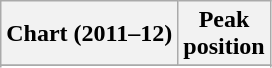<table class="wikitable sortable">
<tr>
<th>Chart (2011–12)</th>
<th>Peak<br>position</th>
</tr>
<tr>
</tr>
<tr>
</tr>
<tr>
</tr>
<tr>
</tr>
</table>
